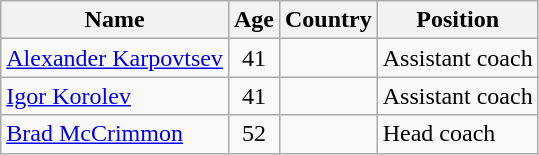<table class="wikitable">
<tr>
<th align="left">Name</th>
<th align="left">Age</th>
<th align="left">Country</th>
<th align="left">Position</th>
</tr>
<tr>
<td align="left"><a href='#'>Alexander Karpovtsev</a></td>
<td style="text-align:center;">41</td>
<td style="text-align:center;"></td>
<td style="text-align:left;">Assistant coach</td>
</tr>
<tr>
<td align="left"><a href='#'>Igor Korolev</a></td>
<td style="text-align:center;">41</td>
<td style="text-align:center;"></td>
<td style="text-align:left;">Assistant coach</td>
</tr>
<tr>
<td align="left"><a href='#'>Brad McCrimmon</a></td>
<td style="text-align:center;">52</td>
<td style="text-align:center;"></td>
<td style="text-align:left;">Head coach</td>
</tr>
</table>
